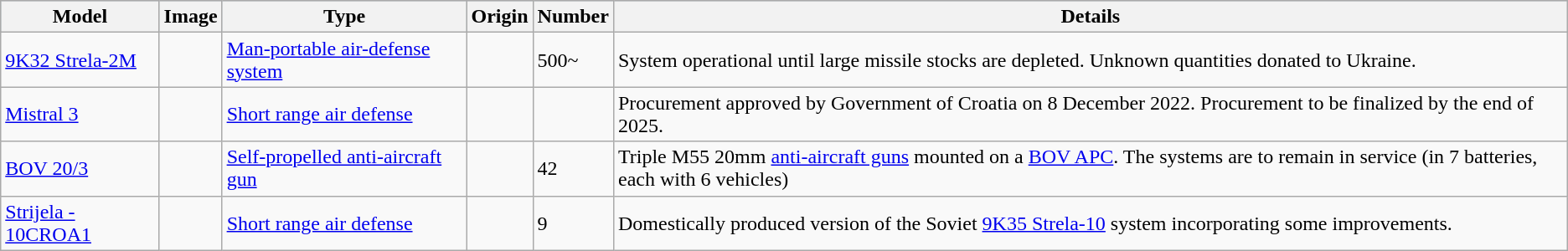<table class="wikitable">
<tr style="background:#aabccc;">
<th>Model</th>
<th>Image</th>
<th>Type</th>
<th>Origin</th>
<th>Number</th>
<th>Details</th>
</tr>
<tr>
<td><a href='#'>9K32 Strela-2M</a></td>
<td></td>
<td><a href='#'>Man-portable air-defense system</a></td>
<td><br></td>
<td>500~</td>
<td>System operational until large missile stocks are depleted. Unknown quantities donated to Ukraine.</td>
</tr>
<tr>
<td><a href='#'>Mistral 3</a></td>
<td></td>
<td><a href='#'>Short range air defense</a></td>
<td></td>
<td></td>
<td>Procurement approved by Government of Croatia on 8 December 2022. Procurement to be finalized by the end of 2025.</td>
</tr>
<tr>
<td><a href='#'>BOV 20/3</a></td>
<td></td>
<td><a href='#'>Self-propelled anti-aircraft gun</a></td>
<td></td>
<td>42</td>
<td>Triple M55 20mm <a href='#'>anti-aircraft guns</a> mounted on a <a href='#'>BOV APC</a>. The systems are to remain in service (in 7 batteries, each with 6 vehicles)</td>
</tr>
<tr>
<td><a href='#'>Strijela - 10CROA1</a></td>
<td></td>
<td><a href='#'>Short range air defense</a></td>
<td></td>
<td>9</td>
<td>Domestically produced version of the Soviet <a href='#'>9K35 Strela-10</a> system incorporating some improvements.</td>
</tr>
</table>
